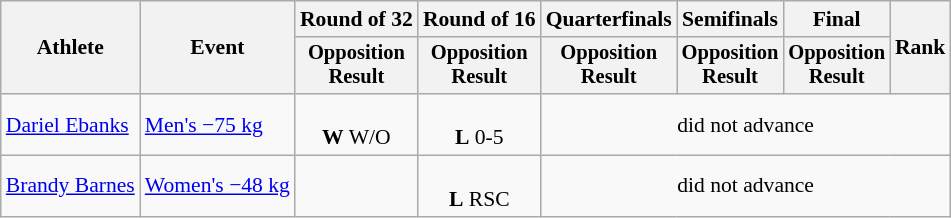<table class="wikitable" style="font-size:90%;">
<tr>
<th rowspan=2>Athlete</th>
<th rowspan=2>Event</th>
<th>Round of 32</th>
<th>Round of 16</th>
<th>Quarterfinals</th>
<th>Semifinals</th>
<th>Final</th>
<th rowspan=2>Rank</th>
</tr>
<tr style="font-size:95%">
<th>Opposition<br>Result</th>
<th>Opposition<br>Result</th>
<th>Opposition<br>Result</th>
<th>Opposition<br>Result</th>
<th>Opposition<br>Result</th>
</tr>
<tr align=center>
<td align=left><a href='#'>Dariel Ebanks</a></td>
<td align=left><a href='#'>Men's −75 kg</a></td>
<td><br> <strong>W</strong> W/O</td>
<td><br> <strong>L</strong> 0-5</td>
<td Colspan=4>did not advance</td>
</tr>
<tr align=center>
<td align=left><a href='#'>Brandy Barnes</a></td>
<td align=left><a href='#'>Women's −48 kg</a></td>
<td></td>
<td><br> <strong>L</strong> RSC</td>
<td Colspan=4>did not advance</td>
</tr>
</table>
